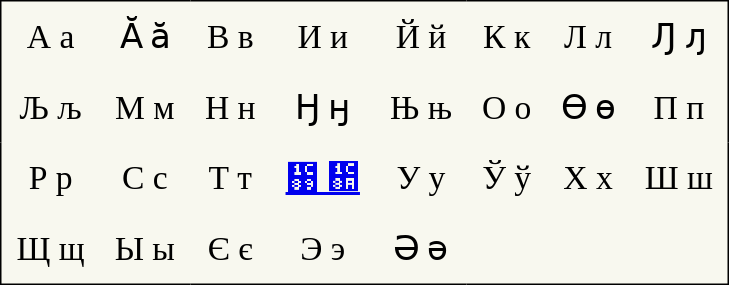<table cellpadding="10em" style="font-family:Arial Unicode MS; font-size:1.4em; border-color:#000; border-width:1px; border-style:solid; border-collapse:collapse; background:#f8f8ef; text-align:center;">
<tr>
<td>А а</td>
<td>Ӑ ӑ</td>
<td>В в</td>
<td>И и</td>
<td>Й й</td>
<td>К к</td>
<td>Л л</td>
<td>Ԓ ԓ</td>
</tr>
<tr>
<td>Љ љ</td>
<td>М м</td>
<td>Н н</td>
<td>Ӈ ӈ</td>
<td>Њ њ</td>
<td>О о</td>
<td>Ө ө</td>
<td>П п</td>
</tr>
<tr>
<td>Р р</td>
<td>С с</td>
<td>Т т</td>
<td><a href='#'>Ᲊ ᲊ</a></td>
<td>У у</td>
<td>Ў ў</td>
<td>Х х</td>
<td>Ш ш</td>
</tr>
<tr>
<td>Щ щ</td>
<td>Ы ы</td>
<td>Є є</td>
<td>Э э</td>
<td>Ә ә</td>
<td></td>
</tr>
</table>
